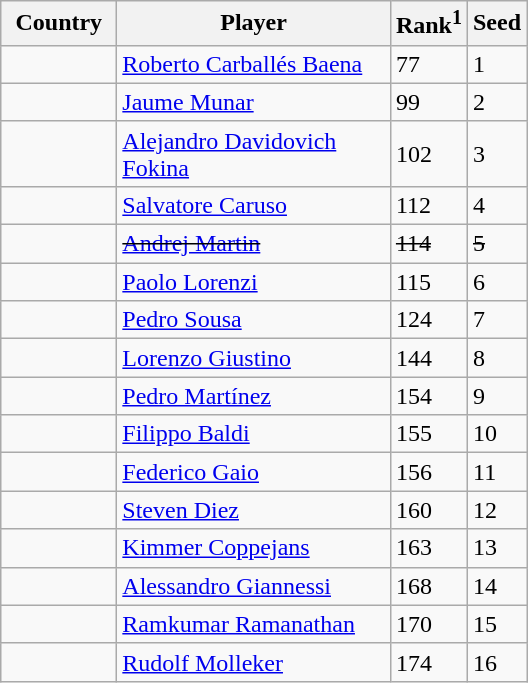<table class="sortable wikitable">
<tr>
<th width="70">Country</th>
<th width="175">Player</th>
<th>Rank<sup>1</sup></th>
<th>Seed</th>
</tr>
<tr>
<td></td>
<td><a href='#'>Roberto Carballés Baena</a></td>
<td>77</td>
<td>1</td>
</tr>
<tr>
<td></td>
<td><a href='#'>Jaume Munar</a></td>
<td>99</td>
<td>2</td>
</tr>
<tr>
<td></td>
<td><a href='#'>Alejandro Davidovich Fokina</a></td>
<td>102</td>
<td>3</td>
</tr>
<tr>
<td></td>
<td><a href='#'>Salvatore Caruso</a></td>
<td>112</td>
<td>4</td>
</tr>
<tr>
<td><s></s></td>
<td><s><a href='#'>Andrej Martin</a></s></td>
<td><s>114</s></td>
<td><s>5</s></td>
</tr>
<tr>
<td></td>
<td><a href='#'>Paolo Lorenzi</a></td>
<td>115</td>
<td>6</td>
</tr>
<tr>
<td></td>
<td><a href='#'>Pedro Sousa</a></td>
<td>124</td>
<td>7</td>
</tr>
<tr>
<td></td>
<td><a href='#'>Lorenzo Giustino</a></td>
<td>144</td>
<td>8</td>
</tr>
<tr>
<td></td>
<td><a href='#'>Pedro Martínez</a></td>
<td>154</td>
<td>9</td>
</tr>
<tr>
<td></td>
<td><a href='#'>Filippo Baldi</a></td>
<td>155</td>
<td>10</td>
</tr>
<tr>
<td></td>
<td><a href='#'>Federico Gaio</a></td>
<td>156</td>
<td>11</td>
</tr>
<tr>
<td></td>
<td><a href='#'>Steven Diez</a></td>
<td>160</td>
<td>12</td>
</tr>
<tr>
<td></td>
<td><a href='#'>Kimmer Coppejans</a></td>
<td>163</td>
<td>13</td>
</tr>
<tr>
<td></td>
<td><a href='#'>Alessandro Giannessi</a></td>
<td>168</td>
<td>14</td>
</tr>
<tr>
<td></td>
<td><a href='#'>Ramkumar Ramanathan</a></td>
<td>170</td>
<td>15</td>
</tr>
<tr>
<td></td>
<td><a href='#'>Rudolf Molleker</a></td>
<td>174</td>
<td>16</td>
</tr>
</table>
